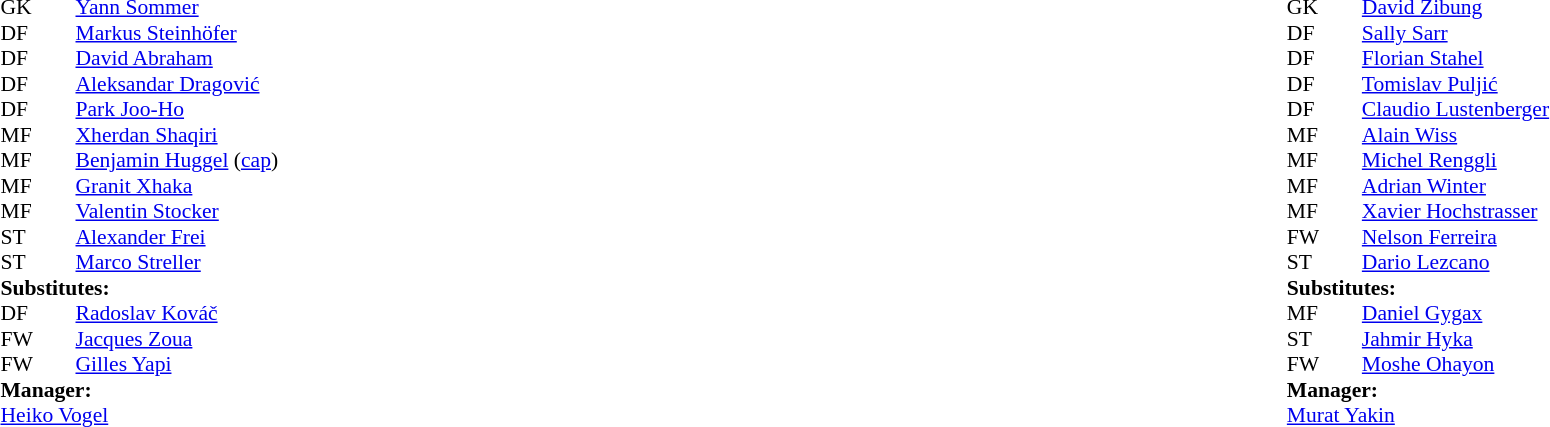<table width="100%">
<tr>
<td valign="top" width="40%"><br><table style="font-size: 90%" cellspacing="0" cellpadding="0">
<tr>
<th width="25"></th>
<th width="25"></th>
</tr>
<tr>
<td>GK</td>
<td></td>
<td> <a href='#'>Yann Sommer</a></td>
<td></td>
<td></td>
</tr>
<tr>
<td>DF</td>
<td></td>
<td> <a href='#'>Markus Steinhöfer</a></td>
<td></td>
<td></td>
</tr>
<tr>
<td>DF</td>
<td></td>
<td> <a href='#'>David Abraham</a></td>
<td></td>
<td></td>
</tr>
<tr>
<td>DF</td>
<td></td>
<td> <a href='#'>Aleksandar Dragović</a></td>
<td></td>
<td></td>
</tr>
<tr>
<td>DF</td>
<td></td>
<td> <a href='#'>Park Joo-Ho</a></td>
<td></td>
<td></td>
</tr>
<tr>
<td>MF</td>
<td></td>
<td> <a href='#'>Xherdan Shaqiri</a></td>
<td></td>
<td></td>
</tr>
<tr>
<td>MF</td>
<td></td>
<td> <a href='#'>Benjamin Huggel</a> (<a href='#'>cap</a>)</td>
<td></td>
<td></td>
</tr>
<tr>
<td>MF</td>
<td></td>
<td> <a href='#'>Granit Xhaka</a></td>
<td></td>
<td></td>
</tr>
<tr>
<td>MF</td>
<td></td>
<td> <a href='#'>Valentin Stocker</a></td>
<td></td>
<td></td>
</tr>
<tr>
<td>ST</td>
<td></td>
<td> <a href='#'>Alexander Frei</a></td>
<td></td>
<td></td>
</tr>
<tr>
<td>ST</td>
<td></td>
<td> <a href='#'>Marco Streller</a></td>
<td></td>
<td></td>
</tr>
<tr>
<td colspan=4><strong>Substitutes:</strong></td>
</tr>
<tr>
<td>DF</td>
<td></td>
<td> <a href='#'>Radoslav Kováč</a></td>
<td></td>
<td></td>
</tr>
<tr>
<td>FW</td>
<td></td>
<td> <a href='#'>Jacques Zoua</a></td>
<td></td>
<td></td>
</tr>
<tr>
<td>FW</td>
<td></td>
<td> <a href='#'>Gilles Yapi</a></td>
<td></td>
<td></td>
</tr>
<tr>
<td colspan=4><strong>Manager:</strong></td>
</tr>
<tr>
<td colspan="4"> <a href='#'>Heiko Vogel</a></td>
</tr>
</table>
</td>
<td valign="top"></td>
<td valign="top" width="50%"><br><table style="font-size: 90%" cellspacing="0" cellpadding="0" align=center>
<tr>
<td colspan="4"></td>
</tr>
<tr>
<th width="25"></th>
<th width="25"></th>
</tr>
<tr>
<td>GK</td>
<td></td>
<td> <a href='#'>David Zibung</a></td>
<td></td>
<td></td>
</tr>
<tr>
<td>DF</td>
<td></td>
<td> <a href='#'>Sally Sarr</a></td>
<td></td>
<td></td>
</tr>
<tr>
<td>DF</td>
<td></td>
<td> <a href='#'>Florian Stahel</a></td>
<td></td>
<td></td>
</tr>
<tr>
<td>DF</td>
<td></td>
<td> <a href='#'>Tomislav Puljić</a></td>
<td></td>
<td></td>
</tr>
<tr>
<td>DF</td>
<td></td>
<td> <a href='#'>Claudio Lustenberger</a></td>
<td></td>
<td></td>
</tr>
<tr>
<td>MF</td>
<td></td>
<td> <a href='#'>Alain Wiss</a></td>
<td></td>
<td></td>
</tr>
<tr>
<td>MF</td>
<td></td>
<td> <a href='#'>Michel Renggli</a></td>
<td></td>
<td></td>
</tr>
<tr>
<td>MF</td>
<td></td>
<td> <a href='#'>Adrian Winter</a></td>
<td></td>
<td></td>
</tr>
<tr>
<td>MF</td>
<td></td>
<td> <a href='#'>Xavier Hochstrasser</a></td>
<td></td>
<td></td>
</tr>
<tr>
<td>FW</td>
<td></td>
<td> <a href='#'>Nelson Ferreira</a></td>
<td></td>
<td></td>
</tr>
<tr>
<td>ST</td>
<td></td>
<td> <a href='#'>Dario Lezcano</a></td>
<td></td>
<td></td>
</tr>
<tr>
<td colspan=4><strong>Substitutes:</strong></td>
</tr>
<tr>
<td>MF</td>
<td></td>
<td> <a href='#'>Daniel Gygax</a></td>
<td></td>
<td></td>
</tr>
<tr>
<td>ST</td>
<td></td>
<td> <a href='#'>Jahmir Hyka</a></td>
<td></td>
<td></td>
</tr>
<tr>
<td>FW</td>
<td></td>
<td> <a href='#'>Moshe Ohayon</a></td>
<td></td>
<td></td>
</tr>
<tr>
<td colspan=4><strong>Manager:</strong></td>
</tr>
<tr>
<td colspan="4"> <a href='#'>Murat Yakin</a></td>
</tr>
</table>
</td>
</tr>
</table>
